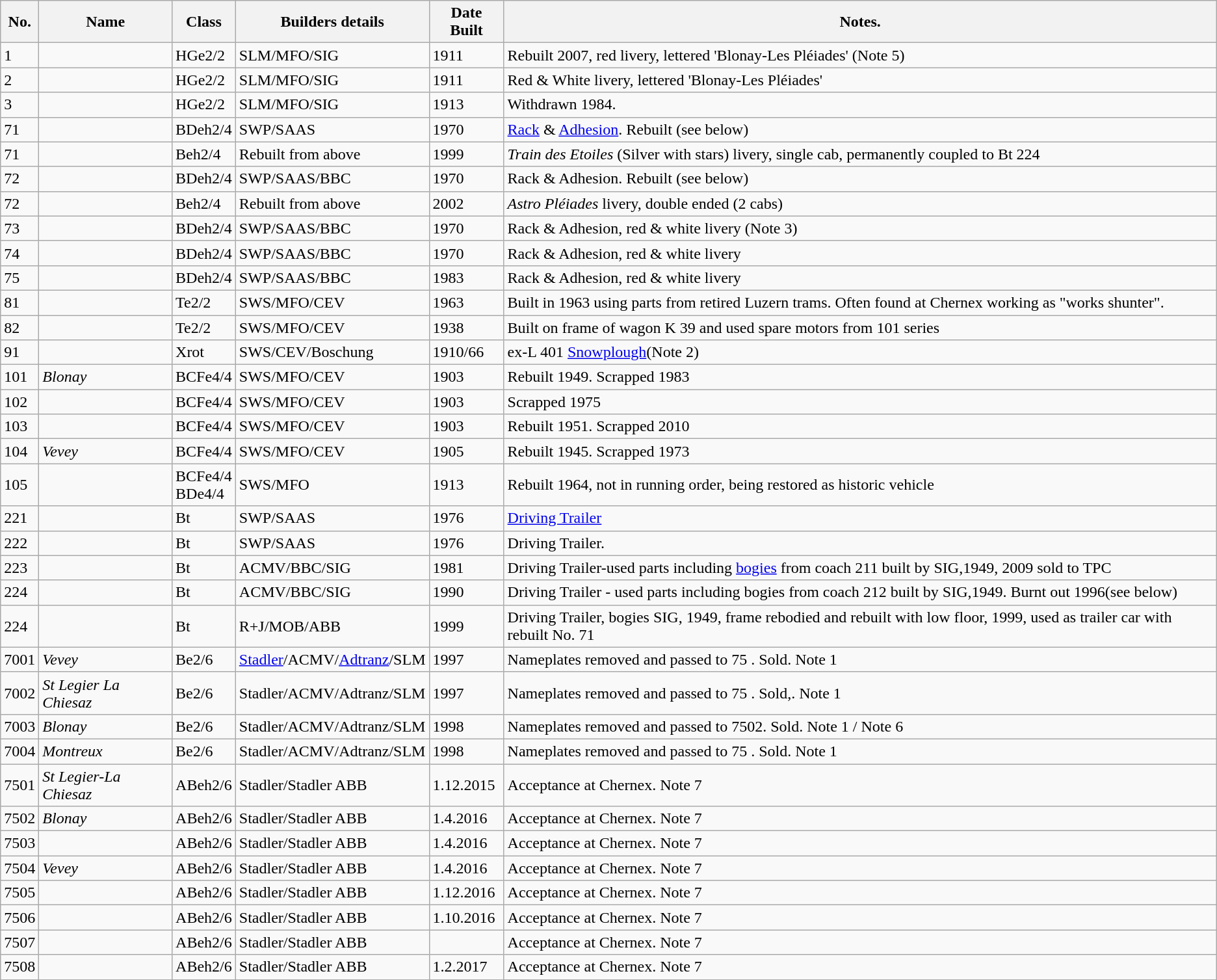<table class="wikitable">
<tr>
<th>No.</th>
<th>Name</th>
<th>Class</th>
<th>Builders details</th>
<th>Date Built</th>
<th>Notes.</th>
</tr>
<tr>
<td>1</td>
<td></td>
<td>HGe2/2</td>
<td>SLM/MFO/SIG</td>
<td>1911</td>
<td>Rebuilt 2007, red  livery, lettered 'Blonay-Les Pléiades' (Note 5)</td>
</tr>
<tr>
<td>2</td>
<td></td>
<td>HGe2/2</td>
<td>SLM/MFO/SIG</td>
<td>1911</td>
<td>Red & White livery, lettered 'Blonay-Les Pléiades'</td>
</tr>
<tr>
<td>3</td>
<td></td>
<td>HGe2/2</td>
<td>SLM/MFO/SIG</td>
<td>1913</td>
<td>Withdrawn 1984.</td>
</tr>
<tr>
<td>71</td>
<td></td>
<td>BDeh2/4</td>
<td>SWP/SAAS</td>
<td>1970</td>
<td><a href='#'>Rack</a> & <a href='#'>Adhesion</a>. Rebuilt (see below)</td>
</tr>
<tr>
<td>71</td>
<td></td>
<td>Beh2/4</td>
<td>Rebuilt from above</td>
<td>1999</td>
<td><em>Train des Etoiles</em> (Silver with stars) livery, single cab, permanently coupled to Bt 224</td>
</tr>
<tr>
<td>72</td>
<td></td>
<td>BDeh2/4</td>
<td>SWP/SAAS/BBC</td>
<td>1970</td>
<td>Rack & Adhesion. Rebuilt (see below)</td>
</tr>
<tr>
<td>72</td>
<td></td>
<td>Beh2/4</td>
<td>Rebuilt from above</td>
<td>2002</td>
<td><em>Astro Pléiades</em> livery, double ended (2 cabs)</td>
</tr>
<tr>
<td>73</td>
<td></td>
<td>BDeh2/4</td>
<td>SWP/SAAS/BBC</td>
<td>1970</td>
<td>Rack & Adhesion, red & white livery  (Note 3)</td>
</tr>
<tr>
<td>74</td>
<td></td>
<td>BDeh2/4</td>
<td>SWP/SAAS/BBC</td>
<td>1970</td>
<td>Rack & Adhesion, red & white livery</td>
</tr>
<tr>
<td>75</td>
<td></td>
<td>BDeh2/4</td>
<td>SWP/SAAS/BBC</td>
<td>1983</td>
<td>Rack & Adhesion, red & white livery</td>
</tr>
<tr>
<td>81</td>
<td></td>
<td>Te2/2</td>
<td>SWS/MFO/CEV</td>
<td>1963</td>
<td>Built in 1963 using parts from retired Luzern trams. Often found at Chernex working as "works shunter".</td>
</tr>
<tr>
<td>82</td>
<td></td>
<td>Te2/2</td>
<td>SWS/MFO/CEV</td>
<td>1938</td>
<td>Built on frame of wagon K 39 and used spare motors from 101 series</td>
</tr>
<tr>
<td>91</td>
<td></td>
<td>Xrot</td>
<td>SWS/CEV/Boschung</td>
<td>1910/66</td>
<td>ex-L 401 <a href='#'>Snowplough</a>(Note 2)</td>
</tr>
<tr>
<td>101</td>
<td><em>Blonay</em></td>
<td>BCFe4/4</td>
<td>SWS/MFO/CEV</td>
<td>1903</td>
<td>Rebuilt 1949. Scrapped 1983</td>
</tr>
<tr>
<td>102</td>
<td></td>
<td>BCFe4/4</td>
<td>SWS/MFO/CEV</td>
<td>1903</td>
<td>Scrapped 1975</td>
</tr>
<tr>
<td>103</td>
<td></td>
<td>BCFe4/4</td>
<td>SWS/MFO/CEV</td>
<td>1903</td>
<td>Rebuilt 1951. Scrapped 2010</td>
</tr>
<tr>
<td>104</td>
<td><em>Vevey</em></td>
<td>BCFe4/4</td>
<td>SWS/MFO/CEV</td>
<td>1905</td>
<td>Rebuilt 1945. Scrapped 1973</td>
</tr>
<tr>
<td>105</td>
<td></td>
<td>BCFe4/4<br>BDe4/4</td>
<td>SWS/MFO</td>
<td>1913</td>
<td>Rebuilt 1964, not in running order, being restored as historic vehicle</td>
</tr>
<tr>
<td>221</td>
<td></td>
<td>Bt</td>
<td>SWP/SAAS</td>
<td>1976</td>
<td><a href='#'>Driving Trailer</a></td>
</tr>
<tr>
<td>222</td>
<td></td>
<td>Bt</td>
<td>SWP/SAAS</td>
<td>1976</td>
<td>Driving Trailer.</td>
</tr>
<tr>
<td>223</td>
<td></td>
<td>Bt</td>
<td>ACMV/BBC/SIG</td>
<td>1981</td>
<td>Driving Trailer-used parts including <a href='#'>bogies</a> from coach 211 built by SIG,1949, 2009 sold to TPC</td>
</tr>
<tr>
<td>224</td>
<td></td>
<td>Bt</td>
<td>ACMV/BBC/SIG</td>
<td>1990</td>
<td>Driving Trailer - used parts including bogies from coach 212 built by SIG,1949. Burnt out 1996(see below)</td>
</tr>
<tr>
<td>224</td>
<td></td>
<td>Bt</td>
<td>R+J/MOB/ABB</td>
<td>1999</td>
<td>Driving Trailer, bogies SIG, 1949, frame rebodied and rebuilt with low floor, 1999, used as trailer car with rebuilt No. 71</td>
</tr>
<tr>
<td>7001</td>
<td><em>Vevey</em></td>
<td>Be2/6</td>
<td><a href='#'>Stadler</a>/ACMV/<a href='#'>Adtranz</a>/SLM</td>
<td>1997</td>
<td>Nameplates removed and passed to 75  . Sold. Note 1</td>
</tr>
<tr>
<td>7002</td>
<td><em>St Legier La Chiesaz</em></td>
<td>Be2/6</td>
<td>Stadler/ACMV/Adtranz/SLM</td>
<td>1997</td>
<td>Nameplates removed and passed to 75  . Sold,. Note 1</td>
</tr>
<tr>
<td>7003</td>
<td><em>Blonay </em></td>
<td>Be2/6</td>
<td>Stadler/ACMV/Adtranz/SLM</td>
<td>1998</td>
<td>Nameplates removed and passed to 7502. Sold. Note 1 / Note 6</td>
</tr>
<tr>
<td>7004</td>
<td><em>Montreux</em></td>
<td>Be2/6</td>
<td>Stadler/ACMV/Adtranz/SLM</td>
<td>1998</td>
<td>Nameplates removed and passed to 75  . Sold. Note 1</td>
</tr>
<tr>
<td>7501</td>
<td><em>St Legier-La Chiesaz</em></td>
<td>ABeh2/6</td>
<td>Stadler/Stadler ABB</td>
<td>1.12.2015</td>
<td>Acceptance at Chernex. Note 7</td>
</tr>
<tr>
<td>7502</td>
<td><em>Blonay</em></td>
<td>ABeh2/6</td>
<td>Stadler/Stadler ABB</td>
<td>1.4.2016</td>
<td>Acceptance at Chernex. Note 7</td>
</tr>
<tr>
<td>7503</td>
<td></td>
<td>ABeh2/6</td>
<td>Stadler/Stadler ABB</td>
<td>1.4.2016</td>
<td>Acceptance at Chernex. Note 7</td>
</tr>
<tr>
<td>7504</td>
<td><em>Vevey</em></td>
<td>ABeh2/6</td>
<td>Stadler/Stadler ABB</td>
<td>1.4.2016</td>
<td>Acceptance at Chernex. Note 7</td>
</tr>
<tr>
<td>7505</td>
<td></td>
<td>ABeh2/6</td>
<td>Stadler/Stadler ABB</td>
<td>1.12.2016</td>
<td>Acceptance at Chernex. Note 7</td>
</tr>
<tr>
<td>7506</td>
<td></td>
<td>ABeh2/6</td>
<td>Stadler/Stadler ABB</td>
<td>1.10.2016</td>
<td>Acceptance at Chernex. Note 7</td>
</tr>
<tr>
<td>7507</td>
<td></td>
<td>ABeh2/6</td>
<td>Stadler/Stadler ABB</td>
<td></td>
<td>Acceptance at Chernex. Note 7</td>
</tr>
<tr>
<td>7508</td>
<td></td>
<td>ABeh2/6</td>
<td>Stadler/Stadler ABB</td>
<td>1.2.2017</td>
<td>Acceptance at Chernex. Note 7</td>
</tr>
<tr>
</tr>
</table>
